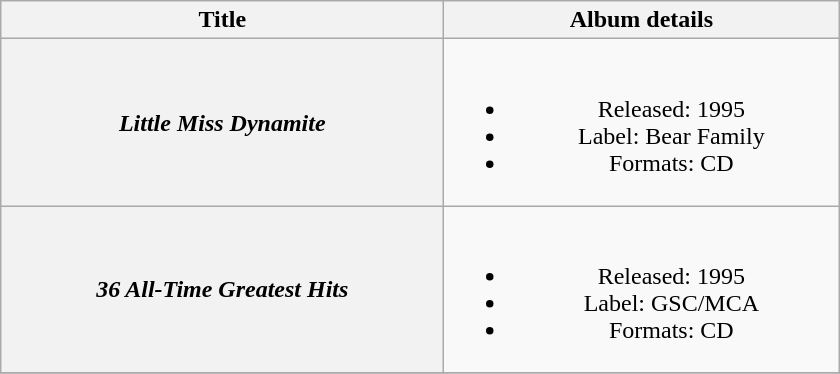<table class="wikitable plainrowheaders" style="text-align:center;">
<tr>
<th scope="col" style="width:18em;">Title</th>
<th scope="col" style="width:16em;">Album details</th>
</tr>
<tr>
<th scope="row"><em>Little Miss Dynamite</em></th>
<td><br><ul><li>Released: 1995</li><li>Label: Bear Family</li><li>Formats: CD</li></ul></td>
</tr>
<tr>
<th scope="row"><em>36 All-Time Greatest Hits</em></th>
<td><br><ul><li>Released: 1995</li><li>Label: GSC/MCA</li><li>Formats: CD</li></ul></td>
</tr>
<tr>
</tr>
</table>
